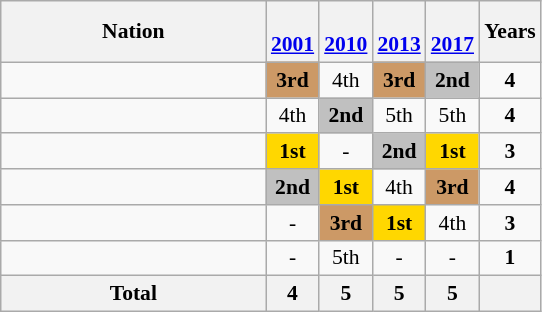<table class="wikitable" style="text-align:center; font-size:90%">
<tr>
<th width=170>Nation</th>
<th><br><a href='#'>2001</a></th>
<th><br><a href='#'>2010</a></th>
<th><br><a href='#'>2013</a></th>
<th><br><a href='#'>2017</a></th>
<th>Years</th>
</tr>
<tr>
<td align=left></td>
<td bgcolor=#cc9966><strong>3rd</strong></td>
<td>4th</td>
<td bgcolor=#cc9966><strong>3rd</strong></td>
<td bgcolor=silver><strong>2nd</strong></td>
<td><strong>4</strong></td>
</tr>
<tr>
<td align=left></td>
<td>4th</td>
<td bgcolor=silver><strong>2nd</strong></td>
<td>5th</td>
<td>5th</td>
<td><strong>4</strong></td>
</tr>
<tr>
<td align=left></td>
<td bgcolor=gold><strong>1st</strong></td>
<td>-</td>
<td bgcolor=silver><strong>2nd</strong></td>
<td bgcolor=gold><strong>1st</strong></td>
<td><strong>3</strong></td>
</tr>
<tr>
<td align=left></td>
<td bgcolor=silver><strong>2nd</strong></td>
<td bgcolor=gold><strong>1st</strong></td>
<td>4th</td>
<td bgcolor=#cc9966><strong>3rd</strong></td>
<td><strong>4</strong></td>
</tr>
<tr>
<td align=left></td>
<td>-</td>
<td bgcolor=#cc9966><strong>3rd</strong></td>
<td bgcolor=gold><strong>1st</strong></td>
<td>4th</td>
<td><strong>3</strong></td>
</tr>
<tr>
<td align=left></td>
<td>-</td>
<td>5th</td>
<td>-</td>
<td>-</td>
<td><strong>1</strong></td>
</tr>
<tr>
<th>Total</th>
<th>4</th>
<th>5</th>
<th>5</th>
<th>5</th>
<th></th>
</tr>
</table>
